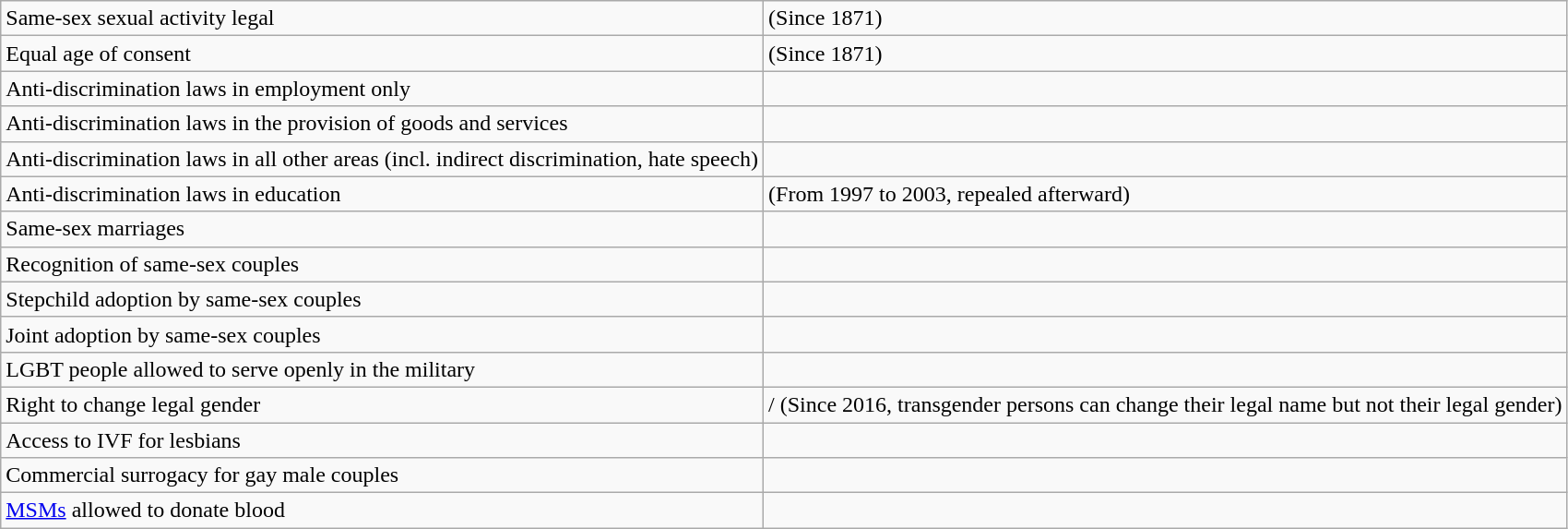<table class="wikitable">
<tr>
<td>Same-sex sexual activity legal</td>
<td> (Since 1871)</td>
</tr>
<tr>
<td>Equal age of consent</td>
<td> (Since 1871)</td>
</tr>
<tr>
<td>Anti-discrimination laws in employment only</td>
<td></td>
</tr>
<tr>
<td>Anti-discrimination laws in the provision of goods and services</td>
<td></td>
</tr>
<tr>
<td>Anti-discrimination laws in all other areas (incl. indirect discrimination, hate speech)</td>
<td></td>
</tr>
<tr>
<td>Anti-discrimination laws in education</td>
<td> (From 1997 to 2003, repealed afterward)</td>
</tr>
<tr>
<td>Same-sex marriages</td>
<td></td>
</tr>
<tr>
<td>Recognition of same-sex couples</td>
<td></td>
</tr>
<tr>
<td>Stepchild adoption by same-sex couples</td>
<td></td>
</tr>
<tr>
<td>Joint adoption by same-sex couples</td>
<td></td>
</tr>
<tr>
<td>LGBT people allowed to serve openly in the military</td>
<td></td>
</tr>
<tr>
<td>Right to change legal gender</td>
<td>/  (Since 2016, transgender persons can change their legal name but not their legal gender)</td>
</tr>
<tr>
<td>Access to IVF for lesbians</td>
<td></td>
</tr>
<tr>
<td>Commercial surrogacy for gay male couples</td>
<td></td>
</tr>
<tr>
<td><a href='#'>MSMs</a> allowed to donate blood</td>
<td></td>
</tr>
</table>
